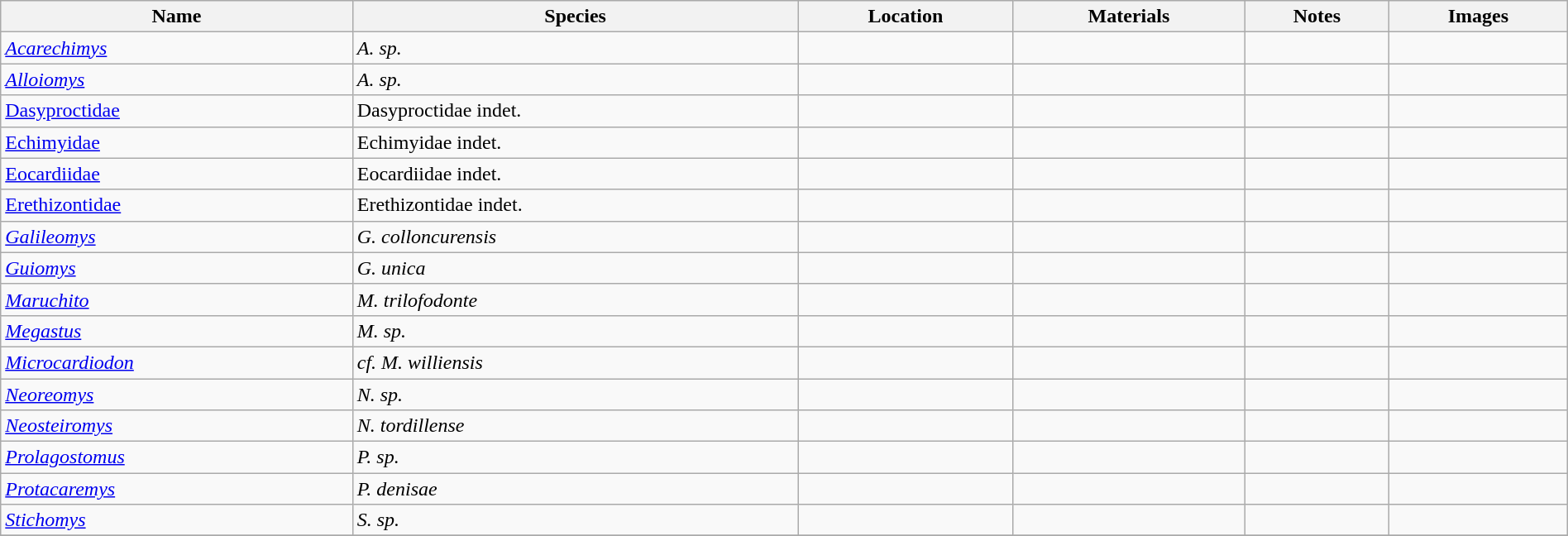<table class="wikitable" align="center" width="100%">
<tr>
<th>Name</th>
<th>Species</th>
<th>Location</th>
<th>Materials</th>
<th>Notes</th>
<th>Images</th>
</tr>
<tr>
<td><em><a href='#'>Acarechimys</a></em></td>
<td><em>A. sp.</em></td>
<td></td>
<td></td>
<td></td>
<td></td>
</tr>
<tr>
<td><em><a href='#'>Alloiomys</a></em></td>
<td><em>A. sp.</em></td>
<td></td>
<td></td>
<td></td>
<td></td>
</tr>
<tr>
<td><a href='#'>Dasyproctidae</a></td>
<td>Dasyproctidae indet.</td>
<td></td>
<td></td>
<td></td>
<td></td>
</tr>
<tr>
<td><a href='#'>Echimyidae</a></td>
<td>Echimyidae indet.</td>
<td></td>
<td></td>
<td></td>
<td></td>
</tr>
<tr>
<td><a href='#'>Eocardiidae</a></td>
<td>Eocardiidae indet.</td>
<td></td>
<td></td>
<td></td>
<td></td>
</tr>
<tr>
<td><a href='#'>Erethizontidae</a></td>
<td>Erethizontidae indet.</td>
<td></td>
<td></td>
<td></td>
<td></td>
</tr>
<tr>
<td><em><a href='#'>Galileomys</a></em></td>
<td><em>G. colloncurensis</em></td>
<td></td>
<td></td>
<td></td>
<td></td>
</tr>
<tr>
<td><em><a href='#'>Guiomys</a></em></td>
<td><em>G. unica</em></td>
<td></td>
<td></td>
<td></td>
<td></td>
</tr>
<tr>
<td><em><a href='#'>Maruchito</a></em></td>
<td><em>M. trilofodonte</em></td>
<td></td>
<td></td>
<td></td>
<td></td>
</tr>
<tr>
<td><em><a href='#'>Megastus</a></em></td>
<td><em>M. sp.</em></td>
<td></td>
<td></td>
<td></td>
<td></td>
</tr>
<tr>
<td><em><a href='#'>Microcardiodon</a></em></td>
<td><em>cf. M. williensis</em></td>
<td></td>
<td></td>
<td></td>
<td></td>
</tr>
<tr>
<td><em><a href='#'>Neoreomys</a></em></td>
<td><em>N. sp.</em></td>
<td></td>
<td></td>
<td></td>
<td></td>
</tr>
<tr>
<td><em><a href='#'>Neosteiromys</a></em></td>
<td><em>N. tordillense</em></td>
<td></td>
<td></td>
<td></td>
<td></td>
</tr>
<tr>
<td><em><a href='#'>Prolagostomus</a></em></td>
<td><em>P. sp.</em></td>
<td></td>
<td></td>
<td></td>
<td></td>
</tr>
<tr>
<td><em><a href='#'>Protacaremys</a></em></td>
<td><em>P. denisae</em></td>
<td></td>
<td></td>
<td></td>
<td></td>
</tr>
<tr>
<td><em><a href='#'>Stichomys</a></em></td>
<td><em>S. sp.</em></td>
<td></td>
<td></td>
<td></td>
<td></td>
</tr>
<tr>
</tr>
</table>
